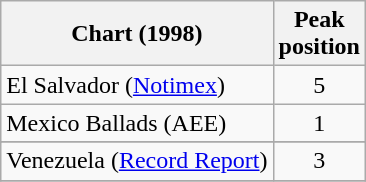<table class="wikitable sortable">
<tr>
<th>Chart (1998)</th>
<th>Peak<br>position</th>
</tr>
<tr>
<td>El Salvador (<a href='#'>Notimex</a>)</td>
<td align="center">5</td>
</tr>
<tr>
<td>Mexico Ballads (AEE)</td>
<td align="center">1</td>
</tr>
<tr>
</tr>
<tr>
</tr>
<tr>
<td>Venezuela (<a href='#'>Record Report</a>)</td>
<td align="center">3</td>
</tr>
<tr>
</tr>
</table>
